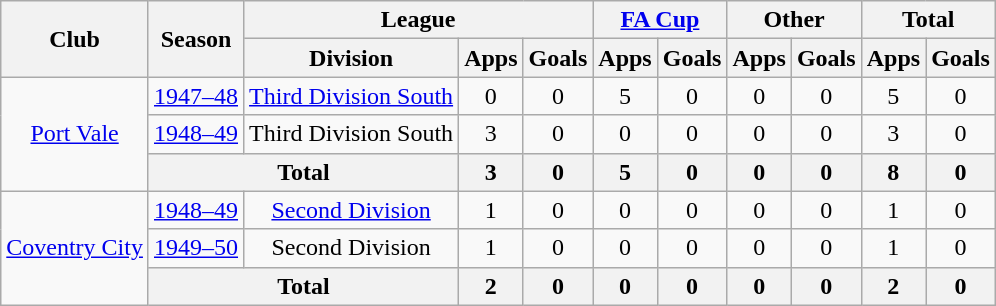<table class="wikitable" style="text-align:center">
<tr>
<th rowspan="2">Club</th>
<th rowspan="2">Season</th>
<th colspan="3">League</th>
<th colspan="2"><a href='#'>FA Cup</a></th>
<th colspan="2">Other</th>
<th colspan="2">Total</th>
</tr>
<tr>
<th>Division</th>
<th>Apps</th>
<th>Goals</th>
<th>Apps</th>
<th>Goals</th>
<th>Apps</th>
<th>Goals</th>
<th>Apps</th>
<th>Goals</th>
</tr>
<tr>
<td rowspan="3"><a href='#'>Port Vale</a></td>
<td><a href='#'>1947–48</a></td>
<td><a href='#'>Third Division South</a></td>
<td>0</td>
<td>0</td>
<td>5</td>
<td>0</td>
<td>0</td>
<td>0</td>
<td>5</td>
<td>0</td>
</tr>
<tr>
<td><a href='#'>1948–49</a></td>
<td>Third Division South</td>
<td>3</td>
<td>0</td>
<td>0</td>
<td>0</td>
<td>0</td>
<td>0</td>
<td>3</td>
<td>0</td>
</tr>
<tr>
<th colspan="2">Total</th>
<th>3</th>
<th>0</th>
<th>5</th>
<th>0</th>
<th>0</th>
<th>0</th>
<th>8</th>
<th>0</th>
</tr>
<tr>
<td rowspan="3"><a href='#'>Coventry City</a></td>
<td><a href='#'>1948–49</a></td>
<td><a href='#'>Second Division</a></td>
<td>1</td>
<td>0</td>
<td>0</td>
<td>0</td>
<td>0</td>
<td>0</td>
<td>1</td>
<td>0</td>
</tr>
<tr>
<td><a href='#'>1949–50</a></td>
<td>Second Division</td>
<td>1</td>
<td>0</td>
<td>0</td>
<td>0</td>
<td>0</td>
<td>0</td>
<td>1</td>
<td>0</td>
</tr>
<tr>
<th colspan="2">Total</th>
<th>2</th>
<th>0</th>
<th>0</th>
<th>0</th>
<th>0</th>
<th>0</th>
<th>2</th>
<th>0</th>
</tr>
</table>
